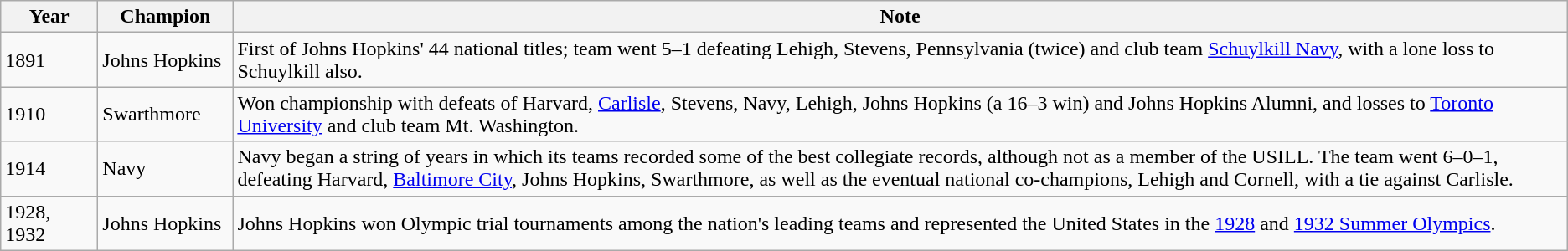<table class="wikitable">
<tr>
<th scope="col" width="70px">Year</th>
<th scope="col" width="100px">Champion</th>
<th>Note</th>
</tr>
<tr>
<td>1891</td>
<td>Johns Hopkins</td>
<td>First of Johns Hopkins' 44 national titles; team went 5–1 defeating Lehigh, Stevens, Pennsylvania (twice) and club team <a href='#'>Schuylkill Navy</a>, with a lone loss to Schuylkill also.</td>
</tr>
<tr>
<td>1910</td>
<td>Swarthmore</td>
<td>Won championship with defeats of Harvard, <a href='#'>Carlisle</a>, Stevens, Navy, Lehigh, Johns Hopkins (a 16–3 win) and Johns Hopkins Alumni, and losses to <a href='#'>Toronto University</a> and club team Mt. Washington.</td>
</tr>
<tr>
<td>1914</td>
<td>Navy</td>
<td>Navy began a string of years in which its teams recorded some of the best collegiate records, although not as a member of the USILL. The team went 6–0–1, defeating Harvard, <a href='#'>Baltimore City</a>, Johns Hopkins, Swarthmore, as well as the eventual national co-champions, Lehigh and Cornell, with a tie against Carlisle.</td>
</tr>
<tr>
<td>1928, 1932</td>
<td>Johns Hopkins</td>
<td>Johns Hopkins won Olympic trial tournaments among the nation's leading teams and represented the United States in the <a href='#'>1928</a> and <a href='#'>1932 Summer Olympics</a>.</td>
</tr>
</table>
